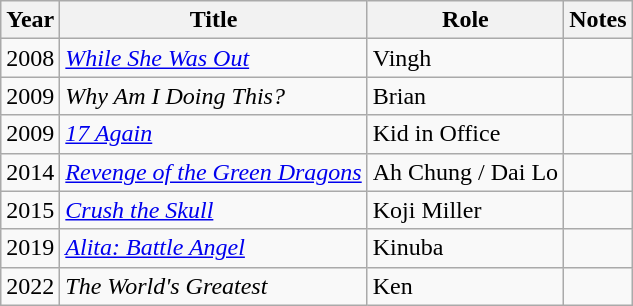<table class="wikitable sortable">
<tr>
<th>Year</th>
<th>Title</th>
<th>Role</th>
<th>Notes</th>
</tr>
<tr>
<td>2008</td>
<td><em><a href='#'>While She Was Out</a></em></td>
<td>Vingh</td>
<td></td>
</tr>
<tr>
<td>2009</td>
<td><em>Why Am I Doing This?</em></td>
<td>Brian</td>
<td></td>
</tr>
<tr>
<td>2009</td>
<td><em><a href='#'>17 Again</a></em></td>
<td>Kid in Office</td>
<td></td>
</tr>
<tr>
<td>2014</td>
<td><em><a href='#'>Revenge of the Green Dragons</a></em></td>
<td>Ah Chung / Dai Lo</td>
<td></td>
</tr>
<tr>
<td>2015</td>
<td><em><a href='#'>Crush the Skull</a></em></td>
<td>Koji Miller</td>
<td></td>
</tr>
<tr>
<td>2019</td>
<td><em><a href='#'>Alita: Battle Angel</a></em></td>
<td>Kinuba</td>
<td></td>
</tr>
<tr>
<td>2022</td>
<td><em>The World's Greatest</em></td>
<td>Ken</td>
<td></td>
</tr>
</table>
